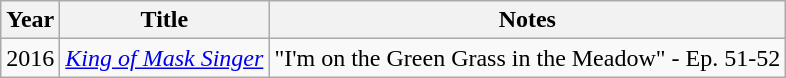<table class="wikitable sortable">
<tr>
<th>Year</th>
<th>Title</th>
<th class="unsortable">Notes</th>
</tr>
<tr>
<td>2016</td>
<td><em><a href='#'>King of Mask Singer</a></em></td>
<td>"I'm on the Green Grass in the Meadow" - Ep. 51-52</td>
</tr>
</table>
